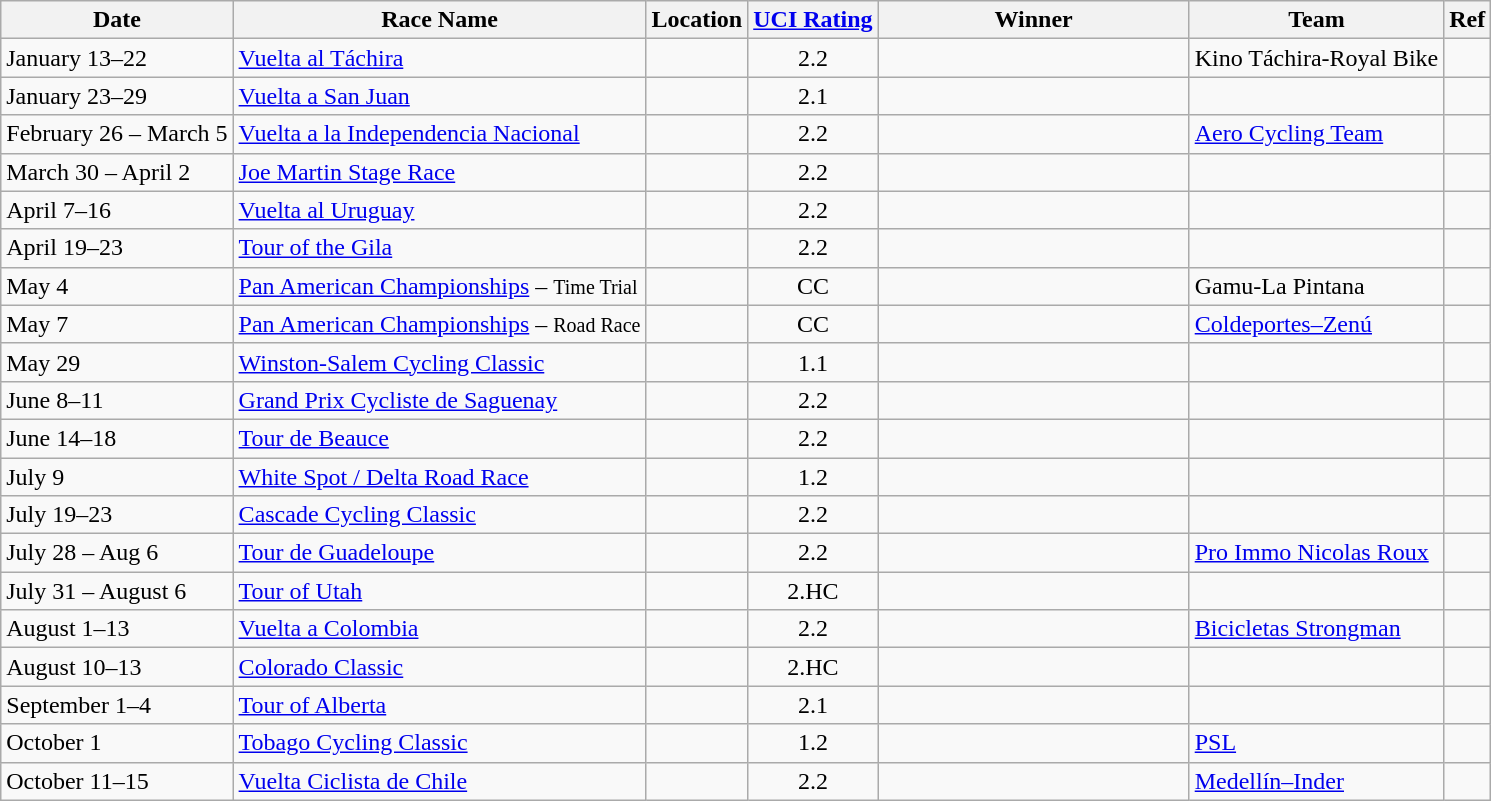<table class="wikitable sortable">
<tr>
<th>Date</th>
<th>Race Name</th>
<th>Location</th>
<th><a href='#'>UCI Rating</a></th>
<th width=200px>Winner</th>
<th>Team</th>
<th>Ref</th>
</tr>
<tr>
<td>January 13–22</td>
<td><a href='#'>Vuelta al Táchira</a></td>
<td></td>
<td align=center>2.2</td>
<td></td>
<td>Kino Táchira-Royal Bike</td>
<td align=center></td>
</tr>
<tr>
<td>January 23–29</td>
<td><a href='#'>Vuelta a San Juan</a></td>
<td></td>
<td align=center>2.1</td>
<td></td>
<td></td>
<td align=center></td>
</tr>
<tr>
<td>February 26 – March 5</td>
<td><a href='#'>Vuelta a la Independencia Nacional</a></td>
<td></td>
<td align=center>2.2</td>
<td></td>
<td><a href='#'>Aero Cycling Team</a></td>
<td align=center></td>
</tr>
<tr>
<td>March 30 – April 2</td>
<td><a href='#'>Joe Martin Stage Race</a></td>
<td></td>
<td align=center>2.2</td>
<td></td>
<td></td>
<td align=center></td>
</tr>
<tr>
<td>April 7–16</td>
<td><a href='#'>Vuelta al Uruguay</a></td>
<td></td>
<td align=center>2.2</td>
<td></td>
<td></td>
<td align=center></td>
</tr>
<tr>
<td>April 19–23</td>
<td><a href='#'>Tour of the Gila</a></td>
<td></td>
<td align=center>2.2</td>
<td></td>
<td></td>
<td align=center></td>
</tr>
<tr>
<td>May 4</td>
<td><a href='#'>Pan American Championships</a> – <small>Time Trial</small></td>
<td></td>
<td align=center>CC</td>
<td></td>
<td>Gamu-La Pintana</td>
<td align=center></td>
</tr>
<tr>
<td>May 7</td>
<td><a href='#'>Pan American Championships</a> – <small>Road Race</small></td>
<td></td>
<td align=center>CC</td>
<td></td>
<td><a href='#'>Coldeportes–Zenú</a></td>
<td align=center></td>
</tr>
<tr>
<td>May 29</td>
<td><a href='#'>Winston-Salem Cycling Classic</a></td>
<td></td>
<td align=center>1.1</td>
<td></td>
<td></td>
<td align=center></td>
</tr>
<tr>
<td>June 8–11</td>
<td><a href='#'>Grand Prix Cycliste de Saguenay</a></td>
<td></td>
<td align=center>2.2</td>
<td></td>
<td></td>
<td align=center></td>
</tr>
<tr>
<td>June 14–18</td>
<td><a href='#'>Tour de Beauce</a></td>
<td></td>
<td align=center>2.2</td>
<td></td>
<td></td>
<td align=center></td>
</tr>
<tr>
<td>July 9</td>
<td><a href='#'>White Spot / Delta Road Race</a></td>
<td></td>
<td align=center>1.2</td>
<td></td>
<td></td>
<td align=center></td>
</tr>
<tr>
<td>July 19–23</td>
<td><a href='#'>Cascade Cycling Classic</a></td>
<td></td>
<td align=center>2.2</td>
<td></td>
<td></td>
<td align=center></td>
</tr>
<tr>
<td>July 28 – Aug 6</td>
<td><a href='#'>Tour de Guadeloupe</a></td>
<td></td>
<td align=center>2.2</td>
<td></td>
<td><a href='#'>Pro Immo Nicolas Roux</a></td>
<td align=center></td>
</tr>
<tr>
<td>July 31 – August 6</td>
<td><a href='#'>Tour of Utah</a></td>
<td></td>
<td align=center>2.HC</td>
<td></td>
<td></td>
<td align=center></td>
</tr>
<tr>
<td>August 1–13</td>
<td><a href='#'>Vuelta a Colombia</a></td>
<td></td>
<td align=center>2.2</td>
<td></td>
<td><a href='#'>Bicicletas Strongman</a></td>
<td align=center></td>
</tr>
<tr>
<td>August 10–13</td>
<td><a href='#'>Colorado Classic</a></td>
<td></td>
<td align=center>2.HC</td>
<td></td>
<td></td>
<td align=center></td>
</tr>
<tr>
<td>September 1–4</td>
<td><a href='#'>Tour of Alberta</a></td>
<td></td>
<td align=center>2.1</td>
<td></td>
<td></td>
<td align=center></td>
</tr>
<tr>
<td>October 1</td>
<td><a href='#'>Tobago Cycling Classic</a></td>
<td></td>
<td align=center>1.2</td>
<td></td>
<td><a href='#'>PSL</a></td>
<td align=center></td>
</tr>
<tr>
<td>October 11–15</td>
<td><a href='#'>Vuelta Ciclista de Chile</a></td>
<td></td>
<td align=center>2.2</td>
<td></td>
<td><a href='#'>Medellín–Inder</a></td>
<td align=center></td>
</tr>
</table>
